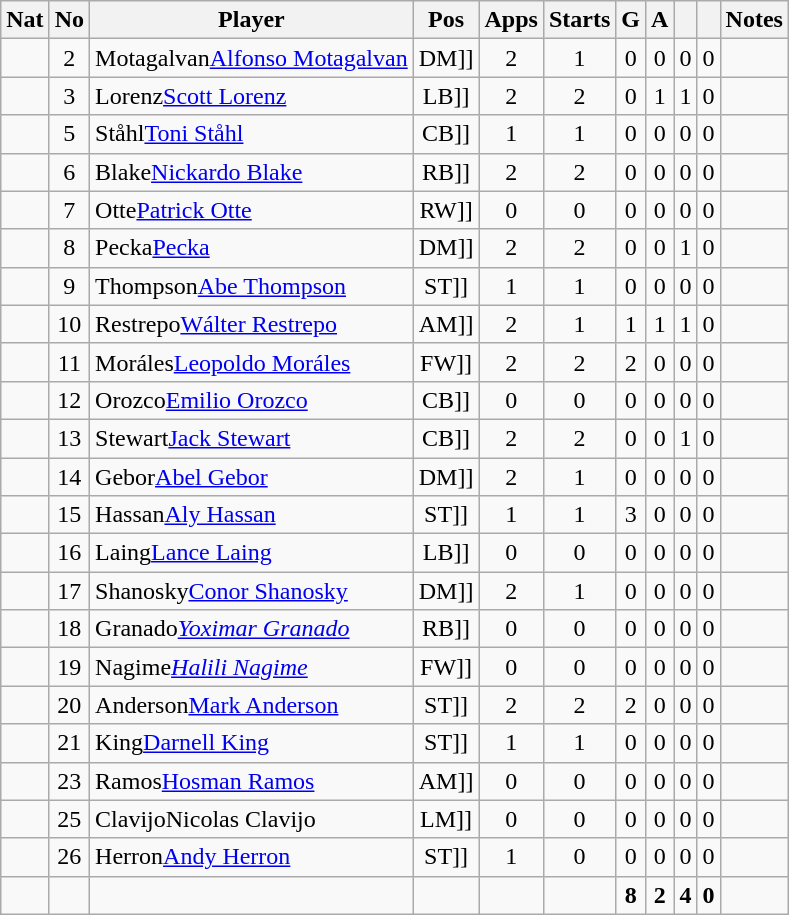<table | class="wikitable sortable">
<tr>
<th>Nat</th>
<th>No</th>
<th>Player</th>
<th>Pos</th>
<th>Apps</th>
<th>Starts</th>
<th>G</th>
<th>A</th>
<th></th>
<th></th>
<th>Notes</th>
</tr>
<tr align=center>
<td></td>
<td>2</td>
<td align=left><span>Motagalvan</span><a href='#'>Alfonso Motagalvan</a></td>
<td [[>DM]]</td>
<td>2</td>
<td>1</td>
<td>0</td>
<td>0</td>
<td>0</td>
<td>0</td>
<td align=left></td>
</tr>
<tr align=center>
<td></td>
<td>3</td>
<td align=left><span>Lorenz</span><a href='#'>Scott Lorenz</a></td>
<td [[>LB]]</td>
<td>2</td>
<td>2</td>
<td>0</td>
<td>1</td>
<td>1</td>
<td>0</td>
<td align=left></td>
</tr>
<tr align=center>
<td></td>
<td>5</td>
<td align=left><span>Ståhl</span><a href='#'>Toni Ståhl</a></td>
<td [[>CB]]</td>
<td>1</td>
<td>1</td>
<td>0</td>
<td>0</td>
<td>0</td>
<td>0</td>
<td align=left></td>
</tr>
<tr align=center>
<td></td>
<td>6</td>
<td align=left><span>Blake</span><a href='#'>Nickardo Blake</a></td>
<td [[>RB]]</td>
<td>2</td>
<td>2</td>
<td>0</td>
<td>0</td>
<td>0</td>
<td>0</td>
<td align=left></td>
</tr>
<tr align=center>
<td></td>
<td>7</td>
<td align=left><span>Otte</span><a href='#'>Patrick Otte</a></td>
<td [[>RW]]</td>
<td>0</td>
<td>0</td>
<td>0</td>
<td>0</td>
<td>0</td>
<td>0</td>
<td align=left></td>
</tr>
<tr align=center>
<td></td>
<td>8</td>
<td align=left><span>Pecka</span><a href='#'>Pecka</a></td>
<td [[>DM]]</td>
<td>2</td>
<td>2</td>
<td>0</td>
<td>0</td>
<td>1</td>
<td>0</td>
<td align=left></td>
</tr>
<tr align=center>
<td></td>
<td>9</td>
<td align=left><span>Thompson</span><a href='#'>Abe Thompson</a></td>
<td [[>ST]]</td>
<td>1</td>
<td>1</td>
<td>0</td>
<td>0</td>
<td>0</td>
<td>0</td>
<td align=left></td>
</tr>
<tr align=center>
<td></td>
<td>10</td>
<td align=left><span>Restrepo</span><a href='#'>Wálter Restrepo</a></td>
<td [[>AM]]</td>
<td>2</td>
<td>1</td>
<td>1</td>
<td>1</td>
<td>1</td>
<td>0</td>
<td align=left></td>
</tr>
<tr align=center>
<td></td>
<td>11</td>
<td align=left><span>Moráles</span><a href='#'>Leopoldo Moráles</a></td>
<td [[>FW]]</td>
<td>2</td>
<td>2</td>
<td>2</td>
<td>0</td>
<td>0</td>
<td>0</td>
<td align=left></td>
</tr>
<tr align=center>
<td></td>
<td>12</td>
<td align=left><span>Orozco</span><a href='#'>Emilio Orozco</a></td>
<td [[>CB]]</td>
<td>0</td>
<td>0</td>
<td>0</td>
<td>0</td>
<td>0</td>
<td>0</td>
<td align=left></td>
</tr>
<tr align=center>
<td></td>
<td>13</td>
<td align=left><span>Stewart</span><a href='#'>Jack Stewart</a></td>
<td [[>CB]]</td>
<td>2</td>
<td>2</td>
<td>0</td>
<td>0</td>
<td>1</td>
<td>0</td>
<td align=left></td>
</tr>
<tr align=center>
<td></td>
<td>14</td>
<td align=left><span>Gebor</span><a href='#'>Abel Gebor</a></td>
<td [[>DM]]</td>
<td>2</td>
<td>1</td>
<td>0</td>
<td>0</td>
<td>0</td>
<td>0</td>
<td align=left></td>
</tr>
<tr align=center>
<td></td>
<td>15</td>
<td align=left><span>Hassan</span><a href='#'>Aly Hassan</a></td>
<td [[>ST]]</td>
<td>1</td>
<td>1</td>
<td>3</td>
<td>0</td>
<td>0</td>
<td>0</td>
<td align=left></td>
</tr>
<tr align=center>
<td></td>
<td>16</td>
<td align=left><span>Laing</span><a href='#'>Lance Laing</a></td>
<td [[>LB]]</td>
<td>0</td>
<td>0</td>
<td>0</td>
<td>0</td>
<td>0</td>
<td>0</td>
<td align=left></td>
</tr>
<tr align=center>
<td></td>
<td>17</td>
<td align=left><span>Shanosky</span><a href='#'>Conor Shanosky</a></td>
<td [[>DM]]</td>
<td>2</td>
<td>1</td>
<td>0</td>
<td>0</td>
<td>0</td>
<td>0</td>
<td align=left></td>
</tr>
<tr align=center>
<td></td>
<td>18</td>
<td align=left><span>Granado</span><em><a href='#'>Yoximar Granado</a></em></td>
<td [[>RB]]</td>
<td>0</td>
<td>0</td>
<td>0</td>
<td>0</td>
<td>0</td>
<td>0</td>
<td align=left></td>
</tr>
<tr align=center>
<td></td>
<td>19</td>
<td align=left><span>Nagime</span><em><a href='#'>Halili Nagime</a></em></td>
<td [[>FW]]</td>
<td>0</td>
<td>0</td>
<td>0</td>
<td>0</td>
<td>0</td>
<td>0</td>
<td align=left></td>
</tr>
<tr align=center>
<td></td>
<td>20</td>
<td align=left><span>Anderson</span><a href='#'>Mark Anderson</a></td>
<td [[>ST]]</td>
<td>2</td>
<td>2</td>
<td>2</td>
<td>0</td>
<td>0</td>
<td>0</td>
<td align=left></td>
</tr>
<tr align=center>
<td></td>
<td>21</td>
<td align=left><span>King</span><a href='#'>Darnell King</a></td>
<td [[>ST]]</td>
<td>1</td>
<td>1</td>
<td>0</td>
<td>0</td>
<td>0</td>
<td>0</td>
<td align=left></td>
</tr>
<tr align=center>
<td></td>
<td>23</td>
<td align=left><span>Ramos</span><a href='#'>Hosman Ramos</a></td>
<td [[>AM]]</td>
<td>0</td>
<td>0</td>
<td>0</td>
<td>0</td>
<td>0</td>
<td>0</td>
<td align=left></td>
</tr>
<tr align=center>
<td></td>
<td>25</td>
<td align=left><span>Clavijo</span>Nicolas Clavijo</td>
<td [[>LM]]</td>
<td>0</td>
<td>0</td>
<td>0</td>
<td>0</td>
<td>0</td>
<td>0</td>
<td align=left></td>
</tr>
<tr align=center>
<td></td>
<td>26</td>
<td align=left><span>Herron</span><a href='#'>Andy Herron</a></td>
<td [[>ST]]</td>
<td>1</td>
<td>0</td>
<td>0</td>
<td>0</td>
<td>0</td>
<td>0</td>
<td align=left></td>
</tr>
<tr align=center>
<td></td>
<td></td>
<td></td>
<td></td>
<td></td>
<td></td>
<td><strong>8</strong></td>
<td><strong>2</strong></td>
<td><strong>4</strong></td>
<td><strong>0</strong></td>
<td></td>
</tr>
</table>
